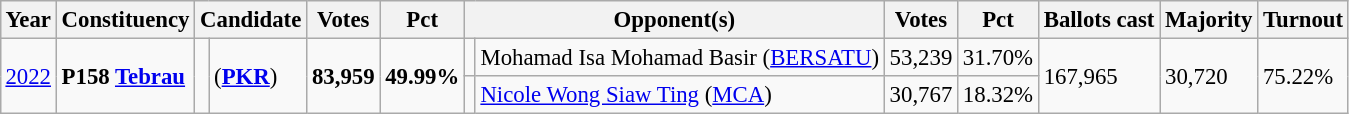<table class="wikitable" style="margin:0.5em ; font-size:95%">
<tr>
<th>Year</th>
<th>Constituency</th>
<th colspan=2>Candidate</th>
<th>Votes</th>
<th>Pct</th>
<th colspan=2>Opponent(s)</th>
<th>Votes</th>
<th>Pct</th>
<th>Ballots cast</th>
<th>Majority</th>
<th>Turnout</th>
</tr>
<tr>
<td rowspan="2"><a href='#'>2022</a></td>
<td rowspan="2"><strong>P158 <a href='#'>Tebrau</a></strong></td>
<td rowspan="2" ></td>
<td rowspan="2"> (<a href='#'><strong>PKR</strong></a>)</td>
<td rowspan="2" align="right"><strong>83,959</strong></td>
<td rowspan="2"><strong>49.99%</strong></td>
<td></td>
<td>Mohamad Isa Mohamad Basir (<a href='#'>BERSATU</a>)</td>
<td align="right">53,239</td>
<td>31.70%</td>
<td rowspan="2">167,965</td>
<td rowspan="2">30,720</td>
<td rowspan="2">75.22%</td>
</tr>
<tr>
<td></td>
<td><a href='#'>Nicole Wong Siaw Ting</a> (<a href='#'>MCA</a>)</td>
<td align="right">30,767</td>
<td>18.32%</td>
</tr>
</table>
